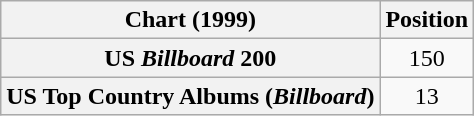<table class="wikitable sortable plainrowheaders" style="text-align:center">
<tr>
<th scope="col">Chart (1999)</th>
<th scope="col">Position</th>
</tr>
<tr>
<th scope="row">US <em>Billboard</em> 200</th>
<td>150</td>
</tr>
<tr>
<th scope="row">US Top Country Albums (<em>Billboard</em>)</th>
<td>13</td>
</tr>
</table>
